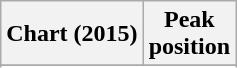<table class="wikitable sortable plainrowheaders" style="text-align:center">
<tr>
<th scope="col">Chart (2015)</th>
<th scope="col">Peak<br>position</th>
</tr>
<tr>
</tr>
<tr>
</tr>
<tr>
</tr>
<tr>
</tr>
<tr>
</tr>
<tr>
</tr>
<tr>
</tr>
<tr>
</tr>
<tr>
</tr>
<tr>
</tr>
</table>
